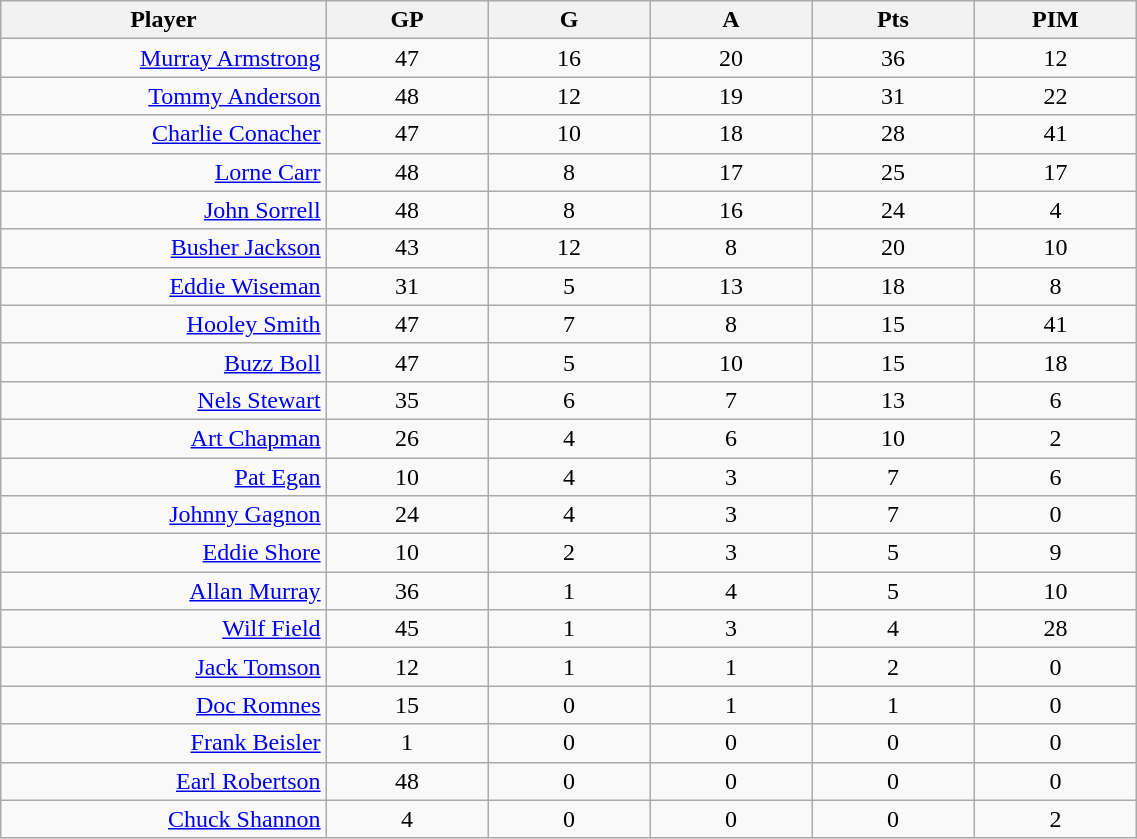<table class="wikitable sortable" width="60%">
<tr ALIGN="center">
<th bgcolor="#DDDDFF" width="10%">Player</th>
<th bgcolor="#DDDDFF" width="5%">GP</th>
<th bgcolor="#DDDDFF" width="5%">G</th>
<th bgcolor="#DDDDFF" width="5%">A</th>
<th bgcolor="#DDDDFF" width="5%">Pts</th>
<th bgcolor="#DDDDFF" width="5%">PIM</th>
</tr>
<tr align="center">
<td align="right"><a href='#'>Murray Armstrong</a></td>
<td>47</td>
<td>16</td>
<td>20</td>
<td>36</td>
<td>12</td>
</tr>
<tr align="center">
<td align="right"><a href='#'>Tommy Anderson</a></td>
<td>48</td>
<td>12</td>
<td>19</td>
<td>31</td>
<td>22</td>
</tr>
<tr align="center">
<td align="right"><a href='#'>Charlie Conacher</a></td>
<td>47</td>
<td>10</td>
<td>18</td>
<td>28</td>
<td>41</td>
</tr>
<tr align="center">
<td align="right"><a href='#'>Lorne Carr</a></td>
<td>48</td>
<td>8</td>
<td>17</td>
<td>25</td>
<td>17</td>
</tr>
<tr align="center">
<td align="right"><a href='#'>John Sorrell</a></td>
<td>48</td>
<td>8</td>
<td>16</td>
<td>24</td>
<td>4</td>
</tr>
<tr align="center">
<td align="right"><a href='#'>Busher Jackson</a></td>
<td>43</td>
<td>12</td>
<td>8</td>
<td>20</td>
<td>10</td>
</tr>
<tr align="center">
<td align="right"><a href='#'>Eddie Wiseman</a></td>
<td>31</td>
<td>5</td>
<td>13</td>
<td>18</td>
<td>8</td>
</tr>
<tr align="center">
<td align="right"><a href='#'>Hooley Smith</a></td>
<td>47</td>
<td>7</td>
<td>8</td>
<td>15</td>
<td>41</td>
</tr>
<tr align="center">
<td align="right"><a href='#'>Buzz Boll</a></td>
<td>47</td>
<td>5</td>
<td>10</td>
<td>15</td>
<td>18</td>
</tr>
<tr align="center">
<td align="right"><a href='#'>Nels Stewart</a></td>
<td>35</td>
<td>6</td>
<td>7</td>
<td>13</td>
<td>6</td>
</tr>
<tr align="center">
<td align="right"><a href='#'>Art Chapman</a></td>
<td>26</td>
<td>4</td>
<td>6</td>
<td>10</td>
<td>2</td>
</tr>
<tr align="center">
<td align="right"><a href='#'>Pat Egan</a></td>
<td>10</td>
<td>4</td>
<td>3</td>
<td>7</td>
<td>6</td>
</tr>
<tr align="center">
<td align="right"><a href='#'>Johnny Gagnon</a></td>
<td>24</td>
<td>4</td>
<td>3</td>
<td>7</td>
<td>0</td>
</tr>
<tr align="center">
<td align="right"><a href='#'>Eddie Shore</a></td>
<td>10</td>
<td>2</td>
<td>3</td>
<td>5</td>
<td>9</td>
</tr>
<tr align="center">
<td align="right"><a href='#'>Allan Murray</a></td>
<td>36</td>
<td>1</td>
<td>4</td>
<td>5</td>
<td>10</td>
</tr>
<tr align="center">
<td align="right"><a href='#'>Wilf Field</a></td>
<td>45</td>
<td>1</td>
<td>3</td>
<td>4</td>
<td>28</td>
</tr>
<tr align="center">
<td align="right"><a href='#'>Jack Tomson</a></td>
<td>12</td>
<td>1</td>
<td>1</td>
<td>2</td>
<td>0</td>
</tr>
<tr align="center">
<td align="right"><a href='#'>Doc Romnes</a></td>
<td>15</td>
<td>0</td>
<td>1</td>
<td>1</td>
<td>0</td>
</tr>
<tr align="center">
<td align="right"><a href='#'>Frank Beisler</a></td>
<td>1</td>
<td>0</td>
<td>0</td>
<td>0</td>
<td>0</td>
</tr>
<tr align="center">
<td align="right"><a href='#'>Earl Robertson</a></td>
<td>48</td>
<td>0</td>
<td>0</td>
<td>0</td>
<td>0</td>
</tr>
<tr align="center">
<td align="right"><a href='#'>Chuck Shannon</a></td>
<td>4</td>
<td>0</td>
<td>0</td>
<td>0</td>
<td>2</td>
</tr>
</table>
